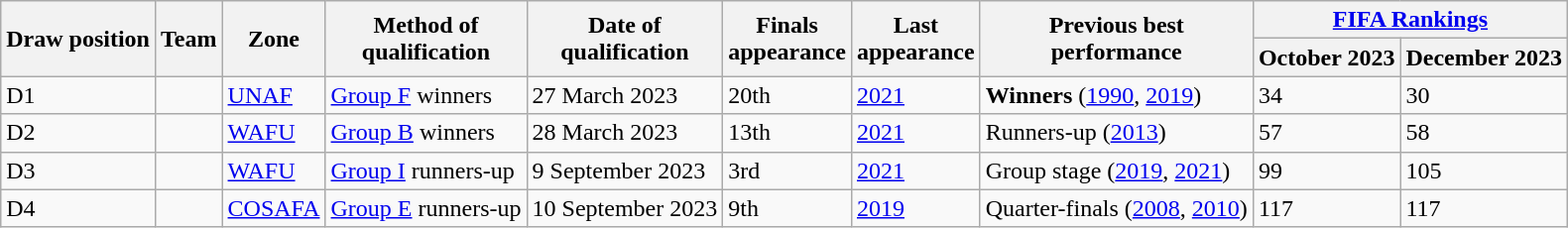<table class="wikitable sortable">
<tr>
<th rowspan=2>Draw position</th>
<th rowspan=2>Team</th>
<th rowspan=2>Zone</th>
<th rowspan=2>Method of<br>qualification</th>
<th rowspan=2>Date of<br>qualification</th>
<th rowspan=2>Finals<br>appearance</th>
<th rowspan=2>Last<br>appearance</th>
<th rowspan=2>Previous best<br>performance</th>
<th colspan=2><a href='#'>FIFA Rankings</a></th>
</tr>
<tr>
<th>October 2023</th>
<th>December 2023</th>
</tr>
<tr>
<td>D1</td>
<td style=white-space:nowrap></td>
<td><a href='#'>UNAF</a></td>
<td data-sort-value="D1"><a href='#'>Group F</a> winners</td>
<td data-sort-value="3">27 March 2023</td>
<td>20th</td>
<td><a href='#'>2021</a></td>
<td data-sort-value="4.1"><strong>Winners</strong> (<a href='#'>1990</a>, <a href='#'>2019</a>)</td>
<td>34</td>
<td>30</td>
</tr>
<tr>
<td>D2</td>
<td style=white-space:nowrap></td>
<td><a href='#'>WAFU</a></td>
<td data-sort-value="D2"><a href='#'>Group B</a> winners</td>
<td data-sort-value="6">28 March 2023</td>
<td>13th</td>
<td><a href='#'>2021</a></td>
<td data-sort-value="4.2">Runners-up (<a href='#'>2013</a>)</td>
<td>57</td>
<td>58</td>
</tr>
<tr>
<td>D3</td>
<td style=white-space:nowrap></td>
<td><a href='#'>WAFU</a></td>
<td data-sort-value="D3"><a href='#'>Group I</a> runners-up</td>
<td data-sort-value="21">9 September 2023</td>
<td>3rd</td>
<td><a href='#'>2021</a></td>
<td data-sort-value="4.3">Group stage (<a href='#'>2019</a>, <a href='#'>2021</a>)</td>
<td>99</td>
<td>105</td>
</tr>
<tr>
<td>D4</td>
<td style=white-space:nowrap></td>
<td><a href='#'>COSAFA</a></td>
<td data-sort-value="D4"><a href='#'>Group E</a> runners-up</td>
<td data-sort-value="17">10 September 2023</td>
<td>9th</td>
<td><a href='#'>2019</a></td>
<td data-sort-value="4.4">Quarter-finals (<a href='#'>2008</a>, <a href='#'>2010</a>)</td>
<td>117</td>
<td>117</td>
</tr>
</table>
